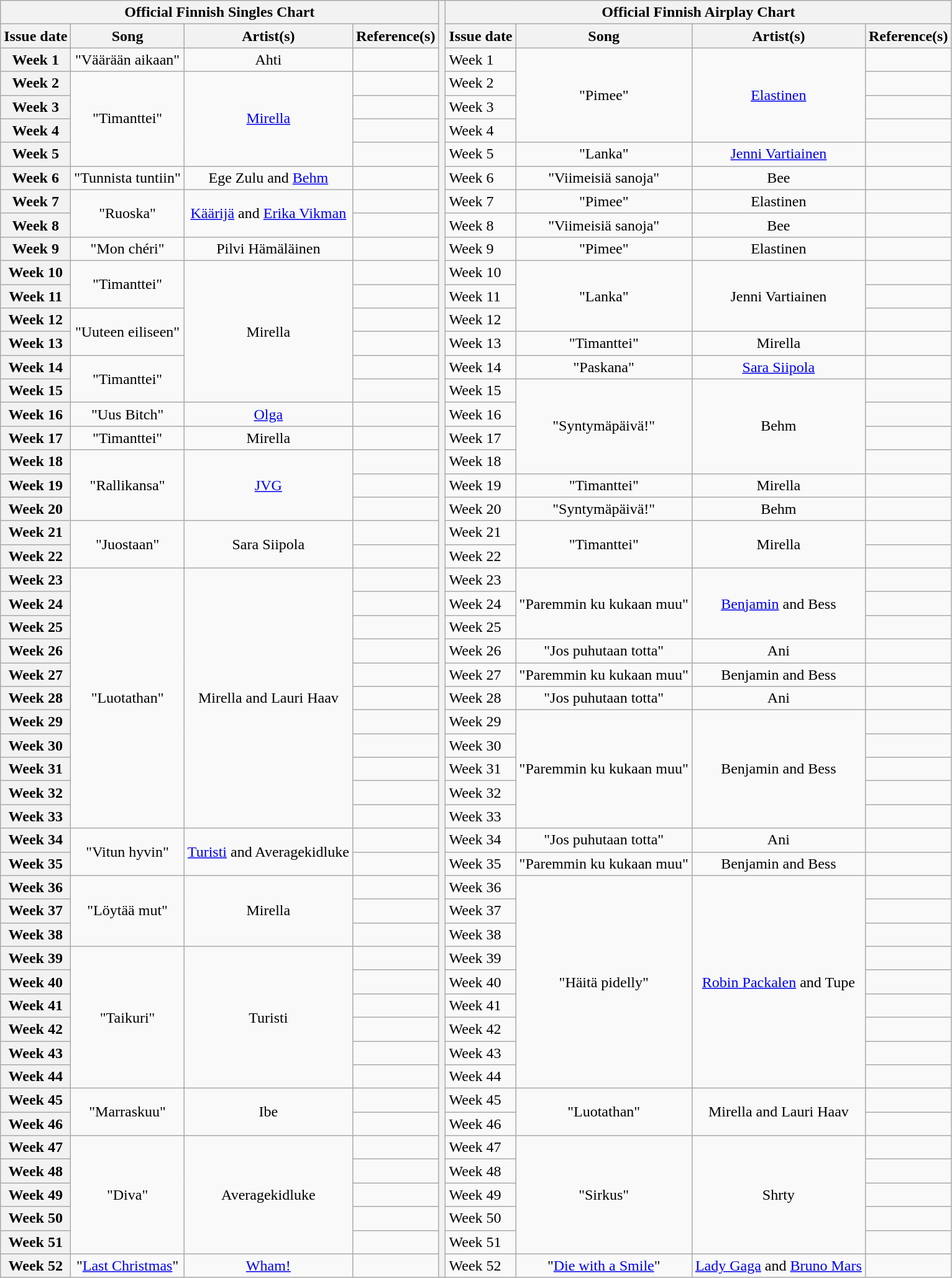<table class="wikitable plainrowheaders" style="text-align:center">
<tr>
<th scope="col" colspan="4">Official Finnish Singles Chart</th>
<th scope="col" colspan="1" rowspan="55"></th>
<th scope="col" colspan="4">Official Finnish Airplay Chart</th>
</tr>
<tr>
<th scope="col">Issue date</th>
<th scope="col">Song</th>
<th scope="col">Artist(s)</th>
<th scope="col">Reference(s)</th>
<th scope="col">Issue date</th>
<th scope="col">Song</th>
<th scope="col">Artist(s)</th>
<th scope="col">Reference(s)</th>
</tr>
<tr>
<th scope="row">Week 1</th>
<td>"Väärään aikaan"</td>
<td>Ahti<br></td>
<td></td>
<td style="text-align: left;">Week 1</td>
<td rowspan="4">"Pimee"</td>
<td rowspan="4"><a href='#'>Elastinen</a><br></td>
<td></td>
</tr>
<tr>
<th scope="row">Week 2</th>
<td rowspan="4">"Timanttei"</td>
<td rowspan="4"><a href='#'>Mirella</a></td>
<td></td>
<td style="text-align: left;">Week 2</td>
<td></td>
</tr>
<tr>
<th scope="row">Week 3</th>
<td></td>
<td style="text-align: left;">Week 3</td>
<td></td>
</tr>
<tr>
<th scope="row">Week 4</th>
<td></td>
<td style="text-align: left;">Week 4</td>
<td></td>
</tr>
<tr>
<th scope="row">Week 5</th>
<td></td>
<td style="text-align: left;">Week 5</td>
<td>"Lanka"</td>
<td><a href='#'>Jenni Vartiainen</a></td>
<td></td>
</tr>
<tr>
<th scope="row">Week 6</th>
<td>"Tunnista tuntiin"</td>
<td>Ege Zulu and <a href='#'>Behm</a></td>
<td></td>
<td style="text-align: left;">Week 6</td>
<td>"Viimeisiä sanoja"</td>
<td>Bee</td>
<td></td>
</tr>
<tr>
<th scope="row">Week 7</th>
<td rowspan="2">"Ruoska"</td>
<td rowspan="2"><a href='#'>Käärijä</a> and <a href='#'>Erika Vikman</a></td>
<td></td>
<td style="text-align: left;">Week 7</td>
<td>"Pimee"</td>
<td>Elastinen<br></td>
<td></td>
</tr>
<tr>
<th scope="row">Week 8</th>
<td></td>
<td style="text-align: left;">Week 8</td>
<td>"Viimeisiä sanoja"</td>
<td>Bee</td>
<td></td>
</tr>
<tr>
<th scope="row">Week 9</th>
<td>"Mon chéri"</td>
<td>Pilvi Hämäläinen</td>
<td></td>
<td style="text-align: left;">Week 9</td>
<td>"Pimee"</td>
<td>Elastinen<br></td>
<td></td>
</tr>
<tr>
<th scope="row">Week 10</th>
<td rowspan="2">"Timanttei"</td>
<td rowspan="6">Mirella</td>
<td></td>
<td style="text-align: left;">Week 10</td>
<td rowspan="3">"Lanka"</td>
<td rowspan="3">Jenni Vartiainen</td>
<td></td>
</tr>
<tr>
<th scope="row">Week 11</th>
<td></td>
<td style="text-align: left;">Week 11</td>
<td></td>
</tr>
<tr>
<th scope="row">Week 12</th>
<td rowspan="2">"Uuteen eiliseen"</td>
<td></td>
<td style="text-align: left;">Week 12</td>
<td></td>
</tr>
<tr>
<th scope="row">Week 13</th>
<td></td>
<td style="text-align: left;">Week 13</td>
<td>"Timanttei"</td>
<td>Mirella</td>
<td></td>
</tr>
<tr>
<th scope="row">Week 14</th>
<td rowspan="2">"Timanttei"</td>
<td></td>
<td style="text-align: left;">Week 14</td>
<td>"Paskana"</td>
<td><a href='#'>Sara Siipola</a></td>
<td></td>
</tr>
<tr>
<th scope="row">Week 15</th>
<td></td>
<td style="text-align: left;">Week 15</td>
<td rowspan="4">"Syntymäpäivä!"</td>
<td rowspan="4">Behm</td>
<td></td>
</tr>
<tr>
<th scope="row">Week 16</th>
<td>"Uus Bitch"</td>
<td><a href='#'>Olga</a></td>
<td></td>
<td style="text-align: left;">Week 16</td>
<td></td>
</tr>
<tr>
<th scope="row">Week 17</th>
<td>"Timanttei"</td>
<td>Mirella</td>
<td></td>
<td style="text-align: left;">Week 17</td>
<td></td>
</tr>
<tr>
<th scope="row">Week 18</th>
<td rowspan="3">"Rallikansa"</td>
<td rowspan="3"><a href='#'>JVG</a></td>
<td></td>
<td style="text-align: left;">Week 18</td>
<td></td>
</tr>
<tr>
<th scope="row">Week 19</th>
<td></td>
<td style="text-align: left;">Week 19</td>
<td>"Timanttei"</td>
<td>Mirella</td>
<td></td>
</tr>
<tr>
<th scope="row">Week 20</th>
<td></td>
<td style="text-align: left;">Week 20</td>
<td>"Syntymäpäivä!"</td>
<td>Behm</td>
<td></td>
</tr>
<tr>
<th scope="row">Week 21</th>
<td rowspan="2">"Juostaan"</td>
<td rowspan="2">Sara Siipola<br></td>
<td></td>
<td style="text-align: left;">Week 21</td>
<td rowspan="2">"Timanttei"</td>
<td rowspan="2">Mirella</td>
<td></td>
</tr>
<tr>
<th scope="row">Week 22</th>
<td></td>
<td style="text-align: left;">Week 22</td>
<td></td>
</tr>
<tr>
<th scope="row">Week 23</th>
<td rowspan="11">"Luotathan"</td>
<td rowspan="11">Mirella and Lauri Haav</td>
<td></td>
<td style="text-align: left;">Week 23</td>
<td rowspan="3">"Paremmin ku kukaan muu"</td>
<td rowspan="3"><a href='#'>Benjamin</a> and Bess</td>
<td></td>
</tr>
<tr>
<th scope="row">Week 24</th>
<td></td>
<td style="text-align: left;">Week 24</td>
<td></td>
</tr>
<tr>
<th scope="row">Week 25</th>
<td></td>
<td style="text-align: left;">Week 25</td>
<td></td>
</tr>
<tr>
<th scope="row">Week 26</th>
<td></td>
<td style="text-align: left;">Week 26</td>
<td>"Jos puhutaan totta"</td>
<td>Ani</td>
<td></td>
</tr>
<tr>
<th scope="row">Week 27</th>
<td></td>
<td style="text-align: left;">Week 27</td>
<td>"Paremmin ku kukaan muu"</td>
<td>Benjamin and Bess</td>
<td></td>
</tr>
<tr>
<th scope="row">Week 28</th>
<td></td>
<td style="text-align: left;">Week 28</td>
<td>"Jos puhutaan totta"</td>
<td>Ani</td>
<td></td>
</tr>
<tr>
<th scope="row">Week 29</th>
<td></td>
<td style="text-align: left;">Week 29</td>
<td rowspan="5">"Paremmin ku kukaan muu"</td>
<td rowspan="5">Benjamin and Bess</td>
<td></td>
</tr>
<tr>
<th scope="row">Week 30</th>
<td></td>
<td style="text-align: left;">Week 30</td>
<td></td>
</tr>
<tr>
<th scope="row">Week 31</th>
<td></td>
<td style="text-align: left;">Week 31</td>
<td></td>
</tr>
<tr>
<th scope="row">Week 32</th>
<td></td>
<td style="text-align: left;">Week 32</td>
<td></td>
</tr>
<tr>
<th scope="row">Week 33</th>
<td></td>
<td style="text-align: left;">Week 33</td>
<td></td>
</tr>
<tr>
<th scope="row">Week 34</th>
<td rowspan="2">"Vitun hyvin"</td>
<td rowspan="2"><a href='#'>Turisti</a> and Averagekidluke</td>
<td></td>
<td style="text-align: left;">Week 34</td>
<td>"Jos puhutaan totta"</td>
<td>Ani</td>
<td></td>
</tr>
<tr>
<th scope="row">Week 35</th>
<td></td>
<td style="text-align: left;">Week 35</td>
<td>"Paremmin ku kukaan muu"</td>
<td>Benjamin and Bess</td>
<td></td>
</tr>
<tr>
<th scope="row">Week 36</th>
<td rowspan="3">"Löytää mut"</td>
<td rowspan="3">Mirella</td>
<td></td>
<td style="text-align: left;">Week 36</td>
<td rowspan="9">"Häitä pidelly"</td>
<td rowspan="9"><a href='#'>Robin Packalen</a> and Tupe</td>
<td></td>
</tr>
<tr>
<th scope="row">Week 37</th>
<td></td>
<td style="text-align: left;">Week 37</td>
<td></td>
</tr>
<tr>
<th scope="row">Week 38</th>
<td></td>
<td style="text-align: left;">Week 38</td>
<td></td>
</tr>
<tr>
<th scope="row">Week 39</th>
<td rowspan="6">"Taikuri"</td>
<td rowspan="6">Turisti</td>
<td></td>
<td style="text-align: left;">Week 39</td>
<td></td>
</tr>
<tr>
<th scope="row">Week 40</th>
<td></td>
<td style="text-align: left;">Week 40</td>
<td></td>
</tr>
<tr>
<th scope="row">Week 41</th>
<td></td>
<td style="text-align: left;">Week 41</td>
<td></td>
</tr>
<tr>
<th scope="row">Week 42</th>
<td></td>
<td style="text-align: left;">Week 42</td>
<td></td>
</tr>
<tr>
<th scope="row">Week 43</th>
<td></td>
<td style="text-align: left;">Week 43</td>
<td></td>
</tr>
<tr>
<th scope="row">Week 44</th>
<td></td>
<td style="text-align: left;">Week 44</td>
<td></td>
</tr>
<tr>
<th scope="row">Week 45</th>
<td rowspan="2">"Marraskuu"</td>
<td rowspan="2">Ibe</td>
<td></td>
<td style="text-align: left;">Week 45</td>
<td rowspan="2">"Luotathan"</td>
<td rowspan="2">Mirella and Lauri Haav</td>
<td></td>
</tr>
<tr>
<th scope="row">Week 46</th>
<td></td>
<td style="text-align: left;">Week 46</td>
<td></td>
</tr>
<tr>
<th scope="row">Week 47</th>
<td rowspan="5">"Diva"</td>
<td rowspan="5">Averagekidluke</td>
<td></td>
<td style="text-align: left;">Week 47</td>
<td rowspan="5">"Sirkus"</td>
<td rowspan="5">Shrty</td>
<td></td>
</tr>
<tr>
<th scope="row">Week 48</th>
<td></td>
<td style="text-align: left;">Week 48</td>
<td></td>
</tr>
<tr>
<th scope="row">Week 49</th>
<td></td>
<td style="text-align: left;">Week 49</td>
<td></td>
</tr>
<tr>
<th scope="row">Week 50</th>
<td></td>
<td style="text-align: left;">Week 50</td>
<td></td>
</tr>
<tr>
<th scope="row">Week 51</th>
<td></td>
<td style="text-align: left;">Week 51</td>
<td></td>
</tr>
<tr>
<th scope="row">Week 52</th>
<td>"<a href='#'>Last Christmas</a>"</td>
<td><a href='#'>Wham!</a></td>
<td></td>
<td style="text-align: left;">Week 52</td>
<td>"<a href='#'>Die with a Smile</a>"</td>
<td><a href='#'>Lady Gaga</a> and <a href='#'>Bruno Mars</a></td>
<td></td>
</tr>
</table>
